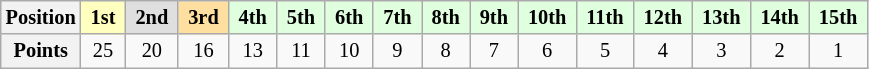<table class="wikitable" style="font-size:85%; text-align:center">
<tr>
<th>Position</th>
<td style="background:#ffffbf;"> <strong>1st</strong> </td>
<td style="background:#dfdfdf;"> <strong>2nd</strong> </td>
<td style="background:#ffdf9f;"> <strong>3rd</strong> </td>
<td style="background:#dfffdf;"> <strong>4th</strong> </td>
<td style="background:#dfffdf;"> <strong>5th</strong> </td>
<td style="background:#dfffdf;"> <strong>6th</strong> </td>
<td style="background:#dfffdf;"> <strong>7th</strong> </td>
<td style="background:#dfffdf;"> <strong>8th</strong> </td>
<td style="background:#dfffdf;"> <strong>9th</strong> </td>
<td style="background:#dfffdf;"> <strong>10th</strong> </td>
<td style="background:#dfffdf;"> <strong>11th</strong> </td>
<td style="background:#dfffdf;"> <strong>12th</strong> </td>
<td style="background:#dfffdf;"> <strong>13th</strong> </td>
<td style="background:#dfffdf;"> <strong>14th</strong> </td>
<td style="background:#dfffdf;"> <strong>15th</strong> </td>
</tr>
<tr>
<th>Points</th>
<td>25</td>
<td>20</td>
<td>16</td>
<td>13</td>
<td>11</td>
<td>10</td>
<td>9</td>
<td>8</td>
<td>7</td>
<td>6</td>
<td>5</td>
<td>4</td>
<td>3</td>
<td>2</td>
<td>1</td>
</tr>
</table>
